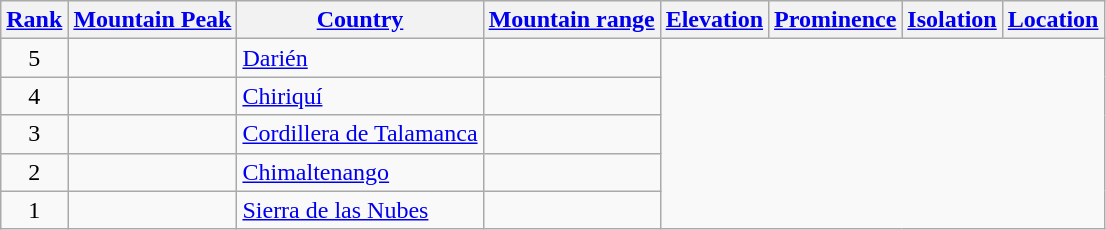<table class="wikitable sortable">
<tr>
<th><a href='#'>Rank</a></th>
<th><a href='#'>Mountain Peak</a></th>
<th><a href='#'>Country</a></th>
<th><a href='#'>Mountain range</a></th>
<th><a href='#'>Elevation</a></th>
<th><a href='#'>Prominence</a></th>
<th><a href='#'>Isolation</a></th>
<th><a href='#'>Location</a></th>
</tr>
<tr>
<td align=center>5<br></td>
<td></td>
<td><a href='#'>Darién</a><br></td>
<td></td>
</tr>
<tr>
<td align=center>4<br></td>
<td></td>
<td><a href='#'>Chiriquí</a><br></td>
<td></td>
</tr>
<tr>
<td align=center>3<br></td>
<td></td>
<td><a href='#'>Cordillera de Talamanca</a><br></td>
<td></td>
</tr>
<tr>
<td align=center>2<br></td>
<td></td>
<td><a href='#'>Chimaltenango</a><br></td>
<td></td>
</tr>
<tr>
<td align=center>1<br></td>
<td></td>
<td><a href='#'>Sierra de las Nubes</a><br></td>
<td></td>
</tr>
</table>
